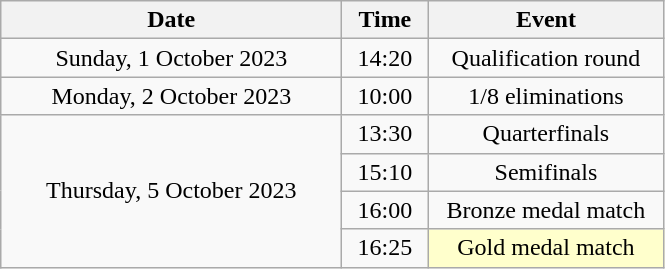<table class = "wikitable" style="text-align:center;">
<tr>
<th width="220">Date</th>
<th width="50">Time</th>
<th width="150">Event</th>
</tr>
<tr>
<td>Sunday, 1 October 2023</td>
<td>14:20</td>
<td>Qualification round</td>
</tr>
<tr>
<td>Monday, 2 October 2023</td>
<td>10:00</td>
<td>1/8 eliminations</td>
</tr>
<tr>
<td rowspan=4>Thursday, 5 October 2023</td>
<td>13:30</td>
<td>Quarterfinals</td>
</tr>
<tr>
<td>15:10</td>
<td>Semifinals</td>
</tr>
<tr>
<td>16:00</td>
<td>Bronze medal match</td>
</tr>
<tr>
<td>16:25</td>
<td bgcolor=ffffcc>Gold medal match</td>
</tr>
</table>
